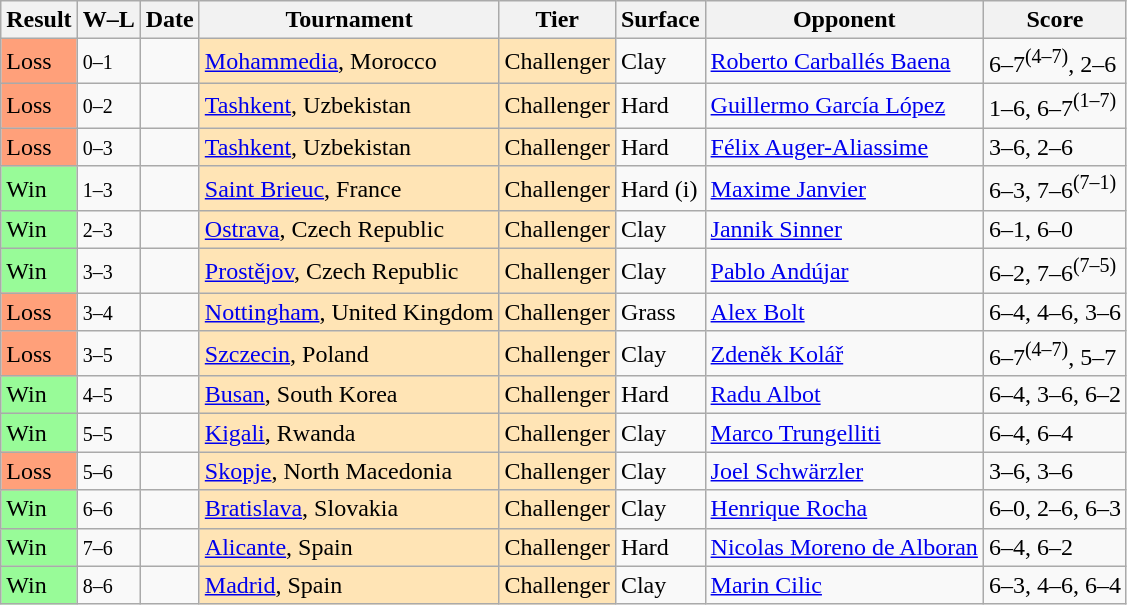<table class="sortable wikitable">
<tr>
<th>Result</th>
<th class="unsortable">W–L</th>
<th>Date</th>
<th>Tournament</th>
<th>Tier</th>
<th>Surface</th>
<th>Opponent</th>
<th class="unsortable">Score</th>
</tr>
<tr>
<td bgcolor=FFA07A>Loss</td>
<td><small>0–1</small></td>
<td><a href='#'></a></td>
<td style="background:moccasin;"><a href='#'>Mohammedia</a>, Morocco</td>
<td style="background:moccasin;">Challenger</td>
<td>Clay</td>
<td> <a href='#'>Roberto Carballés Baena</a></td>
<td>6–7<sup>(4–7)</sup>, 2–6</td>
</tr>
<tr>
<td bgcolor=FFA07A>Loss</td>
<td><small>0–2</small></td>
<td><a href='#'></a></td>
<td style="background:moccasin;"><a href='#'>Tashkent</a>, Uzbekistan</td>
<td style="background:moccasin;">Challenger</td>
<td>Hard</td>
<td> <a href='#'>Guillermo García López</a></td>
<td>1–6, 6–7<sup>(1–7)</sup></td>
</tr>
<tr>
<td bgcolor=FFA07A>Loss</td>
<td><small>0–3</small></td>
<td><a href='#'></a></td>
<td style="background:moccasin;"><a href='#'>Tashkent</a>, Uzbekistan</td>
<td style="background:moccasin;">Challenger</td>
<td>Hard</td>
<td> <a href='#'>Félix Auger-Aliassime</a></td>
<td>3–6, 2–6</td>
</tr>
<tr>
<td bgcolor=98fb98>Win</td>
<td><small>1–3</small></td>
<td><a href='#'></a></td>
<td style="background:moccasin;"><a href='#'>Saint Brieuc</a>, France</td>
<td style="background:moccasin;">Challenger</td>
<td>Hard (i)</td>
<td> <a href='#'>Maxime Janvier</a></td>
<td>6–3, 7–6<sup>(7–1)</sup></td>
</tr>
<tr>
<td bgcolor=98fb98>Win</td>
<td><small>2–3</small></td>
<td><a href='#'></a></td>
<td style="background:moccasin;"><a href='#'>Ostrava</a>, Czech Republic</td>
<td style="background:moccasin;">Challenger</td>
<td>Clay</td>
<td> <a href='#'>Jannik Sinner</a></td>
<td>6–1, 6–0</td>
</tr>
<tr>
<td bgcolor=98fb98>Win</td>
<td><small>3–3</small></td>
<td><a href='#'></a></td>
<td style="background:moccasin;"><a href='#'>Prostějov</a>, Czech Republic</td>
<td style="background:moccasin;">Challenger</td>
<td>Clay</td>
<td> <a href='#'>Pablo Andújar</a></td>
<td>6–2, 7–6<sup>(7–5)</sup></td>
</tr>
<tr>
<td bgcolor=FFA07A>Loss</td>
<td><small>3–4</small></td>
<td><a href='#'></a></td>
<td style="background:moccasin;"><a href='#'>Nottingham</a>, United Kingdom</td>
<td style="background:moccasin;">Challenger</td>
<td>Grass</td>
<td> <a href='#'>Alex Bolt</a></td>
<td>6–4, 4–6, 3–6</td>
</tr>
<tr>
<td bgcolor=FFA07A>Loss</td>
<td><small>3–5</small></td>
<td><a href='#'></a></td>
<td style="background:moccasin;"><a href='#'>Szczecin</a>, Poland</td>
<td style="background:moccasin;">Challenger</td>
<td>Clay</td>
<td> <a href='#'>Zdeněk Kolář</a></td>
<td>6–7<sup>(4–7)</sup>, 5–7</td>
</tr>
<tr>
<td bgcolor=98fb98>Win</td>
<td><small>4–5</small></td>
<td><a href='#'></a></td>
<td style="background:moccasin;"><a href='#'>Busan</a>, South Korea</td>
<td style="background:moccasin;">Challenger</td>
<td>Hard</td>
<td> <a href='#'>Radu Albot</a></td>
<td>6–4, 3–6, 6–2</td>
</tr>
<tr>
<td bgcolor=98fb98>Win</td>
<td><small>5–5</small></td>
<td><a href='#'></a></td>
<td style="background:moccasin;"><a href='#'>Kigali</a>, Rwanda</td>
<td style="background:moccasin;">Challenger</td>
<td>Clay</td>
<td> <a href='#'>Marco Trungelliti</a></td>
<td>6–4, 6–4</td>
</tr>
<tr>
<td bgcolor=FFA07A>Loss</td>
<td><small>5–6</small></td>
<td><a href='#'></a></td>
<td style="background:moccasin;"><a href='#'>Skopje</a>, North Macedonia</td>
<td style="background:moccasin;">Challenger</td>
<td>Clay</td>
<td> <a href='#'>Joel Schwärzler</a></td>
<td>3–6, 3–6</td>
</tr>
<tr>
<td bgcolor=98FB98>Win</td>
<td><small>6–6</small></td>
<td><a href='#'></a></td>
<td style="background:moccasin;"><a href='#'>Bratislava</a>, Slovakia</td>
<td style="background:moccasin;">Challenger</td>
<td>Clay</td>
<td> <a href='#'>Henrique Rocha</a></td>
<td>6–0, 2–6, 6–3</td>
</tr>
<tr>
<td bgcolor=98FB98>Win</td>
<td><small>7–6</small></td>
<td><a href='#'></a></td>
<td style="background:moccasin;"><a href='#'>Alicante</a>, Spain</td>
<td style="background:moccasin;">Challenger</td>
<td>Hard</td>
<td> <a href='#'>Nicolas Moreno de Alboran</a></td>
<td>6–4, 6–2</td>
</tr>
<tr>
<td bgcolor=98FB98>Win</td>
<td><small>8–6</small></td>
<td><a href='#'></a></td>
<td style="background:moccasin;"><a href='#'>Madrid</a>, Spain</td>
<td style="background:moccasin;">Challenger</td>
<td>Clay</td>
<td> <a href='#'>Marin Cilic</a></td>
<td>6–3, 4–6, 6–4</td>
</tr>
</table>
